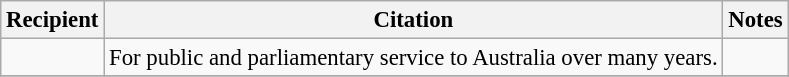<table class="wikitable" style="font-size:95%;">
<tr>
<th>Recipient</th>
<th>Citation</th>
<th>Notes</th>
</tr>
<tr>
<td></td>
<td>For public and parliamentary service to Australia over many years.</td>
<td></td>
</tr>
<tr>
</tr>
</table>
